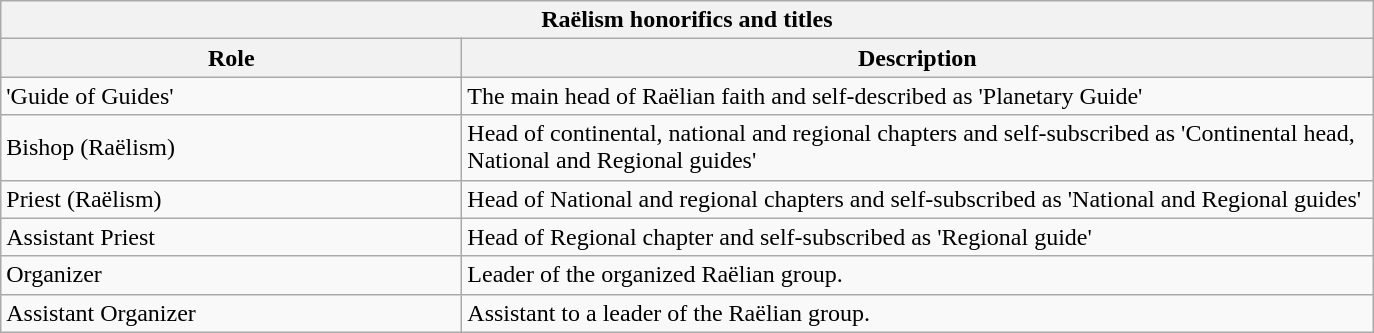<table class="wikitable">
<tr>
<th style="text-align:center;" colspan="6"><strong>Raëlism honorifics and titles</strong></th>
</tr>
<tr>
<th scope="col" style="width:300px;">Role</th>
<th scope="col" style="width:600px;">Description</th>
</tr>
<tr>
<td>'Guide of Guides'</td>
<td>The main head of Raëlian faith and self-described as 'Planetary Guide'</td>
</tr>
<tr>
<td>Bishop (Raëlism)</td>
<td>Head of continental, national and regional chapters and self-subscribed as 'Continental head, National and Regional guides'</td>
</tr>
<tr>
<td>Priest (Raëlism)</td>
<td>Head of National and regional chapters and self-subscribed as 'National and Regional guides'</td>
</tr>
<tr>
<td>Assistant Priest</td>
<td>Head of Regional chapter and self-subscribed as 'Regional guide'</td>
</tr>
<tr>
<td>Organizer</td>
<td>Leader of the organized Raëlian group.</td>
</tr>
<tr>
<td>Assistant Organizer</td>
<td>Assistant to a leader of the Raëlian group.</td>
</tr>
</table>
